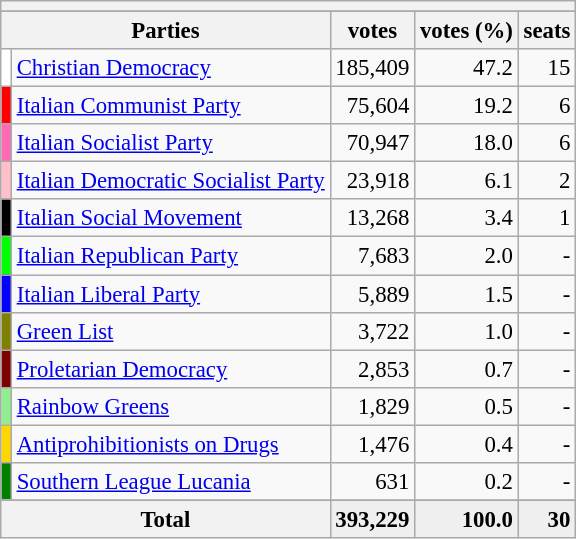<table class="wikitable" style="font-size:95%">
<tr>
<th colspan=5></th>
</tr>
<tr>
</tr>
<tr bgcolor="EFEFEF">
<th colspan=2>Parties</th>
<th>votes</th>
<th>votes (%)</th>
<th>seats</th>
</tr>
<tr>
<td bgcolor=White></td>
<td><a href='#'>Christian Democracy</a></td>
<td align=right>185,409</td>
<td align=right>47.2</td>
<td align=right>15</td>
</tr>
<tr>
<td bgcolor=Red></td>
<td><a href='#'>Italian Communist Party</a></td>
<td align=right>75,604</td>
<td align=right>19.2</td>
<td align=right>6</td>
</tr>
<tr>
<td bgcolor=Hotpink></td>
<td><a href='#'>Italian Socialist Party</a></td>
<td align=right>70,947</td>
<td align=right>18.0</td>
<td align=right>6</td>
</tr>
<tr>
<td bgcolor=Pink></td>
<td><a href='#'>Italian Democratic Socialist Party</a></td>
<td align=right>23,918</td>
<td align=right>6.1</td>
<td align=right>2</td>
</tr>
<tr>
<td bgcolor=Black></td>
<td><a href='#'>Italian Social Movement</a></td>
<td align=right>13,268</td>
<td align=right>3.4</td>
<td align=right>1</td>
</tr>
<tr>
<td bgcolor=Lime></td>
<td><a href='#'>Italian Republican Party</a></td>
<td align=right>7,683</td>
<td align=right>2.0</td>
<td align=right>-</td>
</tr>
<tr>
<td bgcolor=Blue></td>
<td><a href='#'>Italian Liberal Party</a></td>
<td align=right>5,889</td>
<td align=right>1.5</td>
<td align=right>-</td>
</tr>
<tr>
<td bgcolor=Olive></td>
<td><a href='#'>Green List</a></td>
<td align=right>3,722</td>
<td align=right>1.0</td>
<td align=right>-</td>
</tr>
<tr>
<td bgcolor=Maroon></td>
<td><a href='#'>Proletarian Democracy</a></td>
<td align=right>2,853</td>
<td align=right>0.7</td>
<td align=right>-</td>
</tr>
<tr>
<td bgcolor=Lightgreen></td>
<td><a href='#'>Rainbow Greens</a></td>
<td align=right>1,829</td>
<td align=right>0.5</td>
<td align=right>-</td>
</tr>
<tr>
<td bgcolor=Gold></td>
<td><a href='#'>Antiprohibitionists on Drugs</a></td>
<td align=right>1,476</td>
<td align=right>0.4</td>
<td align=right>-</td>
</tr>
<tr>
<td bgcolor=Green></td>
<td><a href='#'>Southern League Lucania</a></td>
<td align=right>631</td>
<td align=right>0.2</td>
<td align=right>-</td>
</tr>
<tr>
</tr>
<tr bgcolor="EFEFEF">
<th colspan=2><strong>Total</strong></th>
<td align=right><strong>393,229</strong></td>
<td align=right><strong>100.0</strong></td>
<td align=right><strong>30</strong></td>
</tr>
</table>
